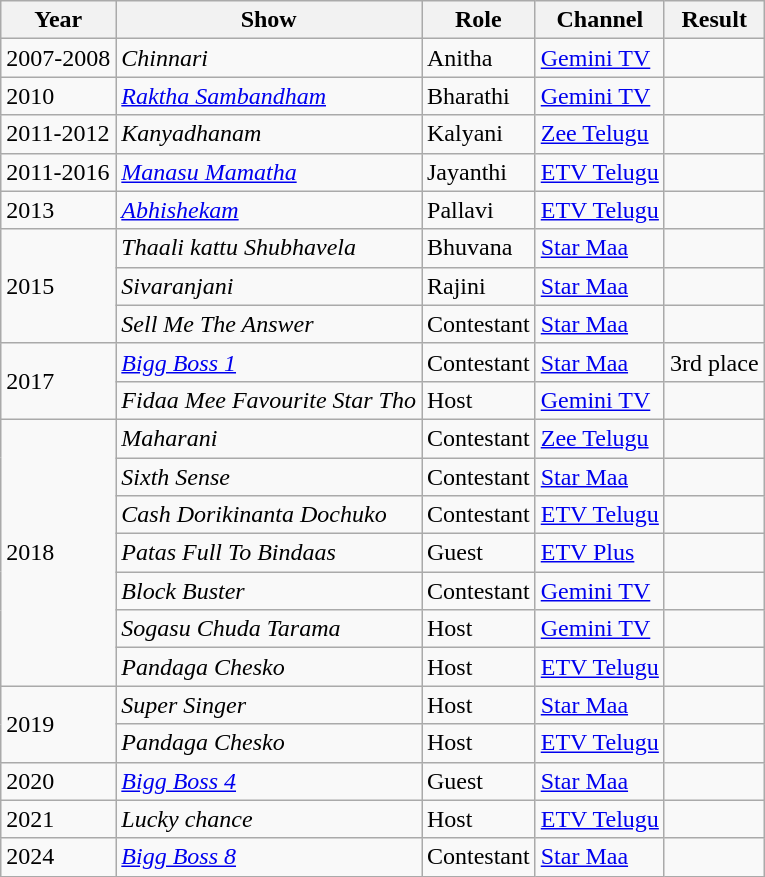<table class="wikitable sortable">
<tr>
<th>Year</th>
<th>Show</th>
<th>Role</th>
<th>Channel</th>
<th>Result</th>
</tr>
<tr>
<td>2007-2008</td>
<td><em>Chinnari</em></td>
<td>Anitha</td>
<td><a href='#'>Gemini TV</a></td>
<td></td>
</tr>
<tr>
<td>2010</td>
<td><em><a href='#'>Raktha Sambandham</a></em></td>
<td>Bharathi</td>
<td><a href='#'>Gemini TV</a></td>
<td></td>
</tr>
<tr>
<td>2011-2012</td>
<td><em>Kanyadhanam</em></td>
<td>Kalyani</td>
<td><a href='#'>Zee Telugu</a></td>
<td></td>
</tr>
<tr>
<td>2011-2016</td>
<td><em><a href='#'>Manasu Mamatha</a></em></td>
<td>Jayanthi</td>
<td><a href='#'>ETV Telugu</a></td>
<td></td>
</tr>
<tr>
<td>2013</td>
<td><em><a href='#'>Abhishekam</a></em></td>
<td>Pallavi</td>
<td><a href='#'>ETV Telugu</a></td>
<td></td>
</tr>
<tr>
<td rowspan="3">2015</td>
<td><em>Thaali kattu Shubhavela</em></td>
<td>Bhuvana</td>
<td><a href='#'>Star Maa</a></td>
<td></td>
</tr>
<tr>
<td><em>Sivaranjani</em></td>
<td>Rajini</td>
<td><a href='#'>Star Maa</a></td>
<td></td>
</tr>
<tr>
<td><em>Sell Me The Answer</em></td>
<td>Contestant</td>
<td><a href='#'>Star Maa</a></td>
<td></td>
</tr>
<tr>
<td rowspan="2">2017</td>
<td><em><a href='#'>Bigg Boss 1</a></em></td>
<td>Contestant</td>
<td><a href='#'>Star Maa</a></td>
<td>3rd place</td>
</tr>
<tr>
<td><em>Fidaa Mee Favourite Star Tho</em></td>
<td>Host</td>
<td><a href='#'>Gemini TV</a></td>
<td></td>
</tr>
<tr>
<td rowspan="7">2018</td>
<td><em>Maharani</em></td>
<td>Contestant</td>
<td><a href='#'>Zee Telugu</a></td>
<td></td>
</tr>
<tr>
<td><em>Sixth Sense</em></td>
<td>Contestant</td>
<td><a href='#'>Star Maa</a></td>
<td></td>
</tr>
<tr>
<td><em>Cash Dorikinanta Dochuko</em></td>
<td>Contestant</td>
<td><a href='#'>ETV Telugu</a></td>
<td></td>
</tr>
<tr>
<td><em>Patas Full To Bindaas</em></td>
<td>Guest</td>
<td><a href='#'>ETV Plus</a></td>
<td></td>
</tr>
<tr>
<td><em>Block Buster</em></td>
<td>Contestant</td>
<td><a href='#'>Gemini TV</a></td>
<td></td>
</tr>
<tr>
<td><em>Sogasu Chuda Tarama</em></td>
<td>Host</td>
<td><a href='#'>Gemini TV</a></td>
<td></td>
</tr>
<tr>
<td><em>Pandaga Chesko</em></td>
<td>Host</td>
<td><a href='#'>ETV Telugu</a></td>
<td></td>
</tr>
<tr>
<td rowspan="2">2019</td>
<td><em>Super Singer</em></td>
<td>Host</td>
<td><a href='#'>Star Maa</a></td>
<td></td>
</tr>
<tr>
<td><em>Pandaga Chesko</em></td>
<td>Host</td>
<td><a href='#'>ETV Telugu</a></td>
<td></td>
</tr>
<tr>
<td>2020</td>
<td><em><a href='#'>Bigg Boss 4</a></em></td>
<td>Guest</td>
<td><a href='#'>Star Maa</a></td>
<td></td>
</tr>
<tr>
<td>2021</td>
<td><em>Lucky chance</em></td>
<td>Host</td>
<td><a href='#'>ETV Telugu</a></td>
<td></td>
</tr>
<tr>
<td>2024</td>
<td><a href='#'><em>Bigg Boss 8</em></a></td>
<td>Contestant</td>
<td><a href='#'>Star Maa</a></td>
<td></td>
</tr>
</table>
